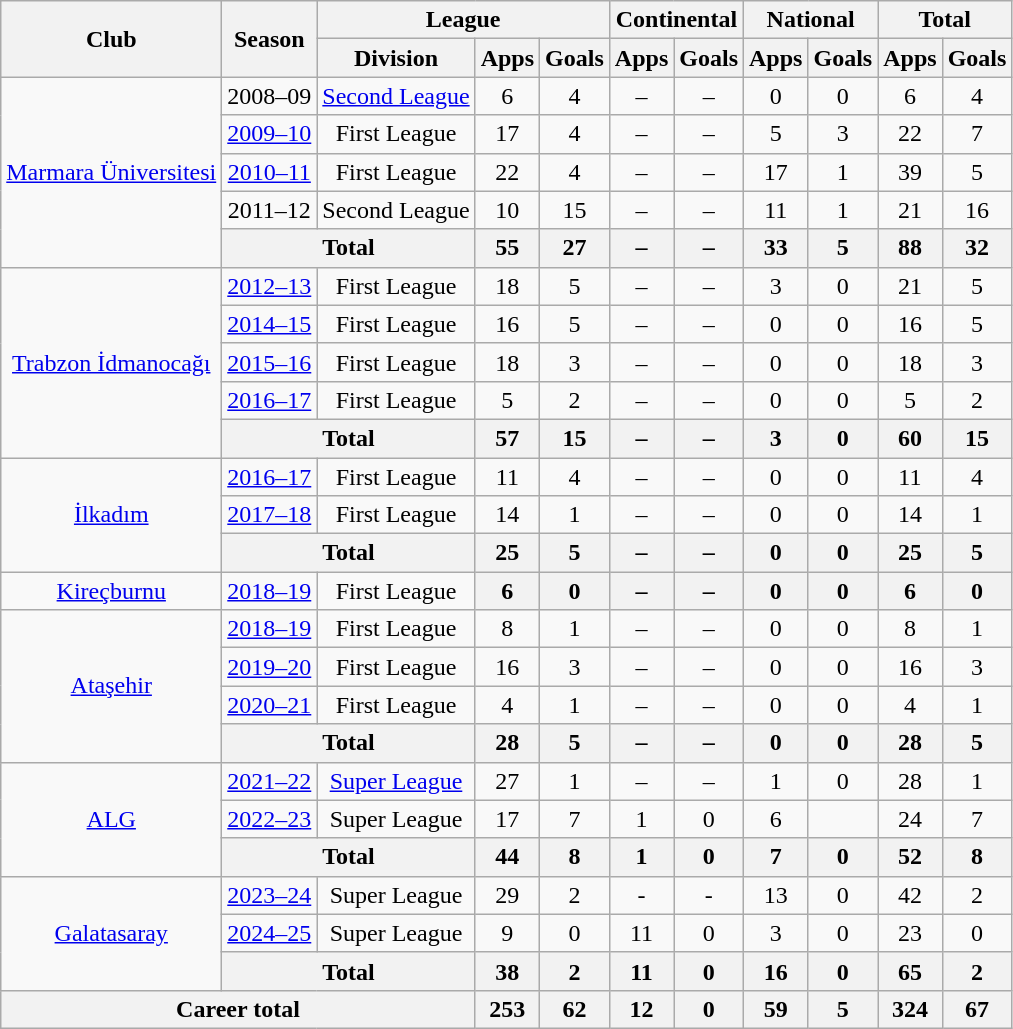<table class="wikitable" style="text-align: center;">
<tr>
<th rowspan="2">Club</th>
<th rowspan="2">Season</th>
<th colspan="3">League</th>
<th colspan="2">Continental</th>
<th colspan="2">National</th>
<th colspan="2">Total</th>
</tr>
<tr>
<th>Division</th>
<th>Apps</th>
<th>Goals</th>
<th>Apps</th>
<th>Goals</th>
<th>Apps</th>
<th>Goals</th>
<th>Apps</th>
<th>Goals</th>
</tr>
<tr>
<td rowspan=5><a href='#'>Marmara Üniversitesi</a></td>
<td>2008–09</td>
<td><a href='#'>Second League</a></td>
<td>6</td>
<td>4</td>
<td>–</td>
<td>–</td>
<td>0</td>
<td>0</td>
<td>6</td>
<td>4</td>
</tr>
<tr>
<td><a href='#'>2009–10</a></td>
<td>First League</td>
<td>17</td>
<td>4</td>
<td>–</td>
<td>–</td>
<td>5</td>
<td>3</td>
<td>22</td>
<td>7</td>
</tr>
<tr>
<td><a href='#'>2010–11</a></td>
<td>First League</td>
<td>22</td>
<td>4</td>
<td>–</td>
<td>–</td>
<td>17</td>
<td>1</td>
<td>39</td>
<td>5</td>
</tr>
<tr>
<td>2011–12</td>
<td>Second League</td>
<td>10</td>
<td>15</td>
<td>–</td>
<td>–</td>
<td>11</td>
<td>1</td>
<td>21</td>
<td>16</td>
</tr>
<tr>
<th colspan=2>Total</th>
<th>55</th>
<th>27</th>
<th>–</th>
<th>–</th>
<th>33</th>
<th>5</th>
<th>88</th>
<th>32</th>
</tr>
<tr>
<td rowspan=5><a href='#'>Trabzon İdmanocağı</a></td>
<td><a href='#'>2012–13</a></td>
<td>First League</td>
<td>18</td>
<td>5</td>
<td>–</td>
<td>–</td>
<td>3</td>
<td>0</td>
<td>21</td>
<td>5</td>
</tr>
<tr>
<td><a href='#'>2014–15</a></td>
<td>First League</td>
<td>16</td>
<td>5</td>
<td>–</td>
<td>–</td>
<td>0</td>
<td>0</td>
<td>16</td>
<td>5</td>
</tr>
<tr>
<td><a href='#'>2015–16</a></td>
<td>First League</td>
<td>18</td>
<td>3</td>
<td>–</td>
<td>–</td>
<td>0</td>
<td>0</td>
<td>18</td>
<td>3</td>
</tr>
<tr>
<td><a href='#'>2016–17</a></td>
<td>First League</td>
<td>5</td>
<td>2</td>
<td>–</td>
<td>–</td>
<td>0</td>
<td>0</td>
<td>5</td>
<td>2</td>
</tr>
<tr>
<th colspan=2>Total</th>
<th>57</th>
<th>15</th>
<th>–</th>
<th>–</th>
<th>3</th>
<th>0</th>
<th>60</th>
<th>15</th>
</tr>
<tr>
<td rowspan=3><a href='#'>İlkadım</a></td>
<td><a href='#'>2016–17</a></td>
<td>First League</td>
<td>11</td>
<td>4</td>
<td>–</td>
<td>–</td>
<td>0</td>
<td>0</td>
<td>11</td>
<td>4</td>
</tr>
<tr>
<td><a href='#'>2017–18</a></td>
<td>First League</td>
<td>14</td>
<td>1</td>
<td>–</td>
<td>–</td>
<td>0</td>
<td>0</td>
<td>14</td>
<td>1</td>
</tr>
<tr>
<th colspan=2>Total</th>
<th>25</th>
<th>5</th>
<th>–</th>
<th>–</th>
<th>0</th>
<th>0</th>
<th>25</th>
<th>5</th>
</tr>
<tr>
<td><a href='#'>Kireçburnu</a></td>
<td><a href='#'>2018–19</a></td>
<td>First League</td>
<th>6</th>
<th>0</th>
<th>–</th>
<th>–</th>
<th>0</th>
<th>0</th>
<th>6</th>
<th>0</th>
</tr>
<tr>
<td rowspan=4><a href='#'>Ataşehir</a></td>
<td><a href='#'>2018–19</a></td>
<td>First League</td>
<td>8</td>
<td>1</td>
<td>–</td>
<td>–</td>
<td>0</td>
<td>0</td>
<td>8</td>
<td>1</td>
</tr>
<tr>
<td><a href='#'>2019–20</a></td>
<td>First League</td>
<td>16</td>
<td>3</td>
<td>–</td>
<td>–</td>
<td>0</td>
<td>0</td>
<td>16</td>
<td>3</td>
</tr>
<tr>
<td><a href='#'>2020–21</a></td>
<td>First League</td>
<td>4</td>
<td>1</td>
<td>–</td>
<td>–</td>
<td>0</td>
<td>0</td>
<td>4</td>
<td>1</td>
</tr>
<tr>
<th colspan=2>Total</th>
<th>28</th>
<th>5</th>
<th>–</th>
<th>–</th>
<th>0</th>
<th>0</th>
<th>28</th>
<th>5</th>
</tr>
<tr>
<td rowspan=3><a href='#'>ALG</a></td>
<td><a href='#'>2021–22</a></td>
<td><a href='#'>Super League</a></td>
<td>27</td>
<td>1</td>
<td>–</td>
<td>–</td>
<td>1</td>
<td>0</td>
<td>28</td>
<td>1</td>
</tr>
<tr>
<td><a href='#'>2022–23</a></td>
<td>Super League</td>
<td>17</td>
<td>7</td>
<td>1</td>
<td>0</td>
<td>6</td>
<td></td>
<td>24</td>
<td>7</td>
</tr>
<tr>
<th colspan="2">Total</th>
<th>44</th>
<th>8</th>
<th>1</th>
<th>0</th>
<th>7</th>
<th>0</th>
<th>52</th>
<th>8</th>
</tr>
<tr>
<td rowspan=3><a href='#'>Galatasaray</a></td>
<td><a href='#'>2023–24</a></td>
<td>Super League</td>
<td>29</td>
<td>2</td>
<td>-</td>
<td>-</td>
<td>13</td>
<td>0</td>
<td>42</td>
<td>2</td>
</tr>
<tr>
<td><a href='#'>2024–25</a></td>
<td>Super League</td>
<td>9</td>
<td>0</td>
<td>11</td>
<td>0</td>
<td>3</td>
<td>0</td>
<td>23</td>
<td>0</td>
</tr>
<tr>
<th colspan="2">Total</th>
<th>38</th>
<th>2</th>
<th>11</th>
<th>0</th>
<th>16</th>
<th>0</th>
<th>65</th>
<th>2</th>
</tr>
<tr>
<th colspan=3>Career total</th>
<th>253</th>
<th>62</th>
<th>12</th>
<th>0</th>
<th>59</th>
<th>5</th>
<th>324</th>
<th>67</th>
</tr>
</table>
